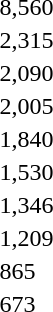<table>
<tr>
<td></td>
<td>8,560</td>
</tr>
<tr>
<td></td>
<td>2,315</td>
</tr>
<tr>
<td></td>
<td>2,090</td>
</tr>
<tr>
<td></td>
<td>2,005</td>
</tr>
<tr>
<td></td>
<td>1,840</td>
</tr>
<tr>
<td></td>
<td>1,530</td>
</tr>
<tr>
<td></td>
<td>1,346</td>
</tr>
<tr>
<td></td>
<td>1,209</td>
</tr>
<tr>
<td></td>
<td>865</td>
</tr>
<tr>
<td></td>
<td>673</td>
</tr>
<tr>
</tr>
</table>
